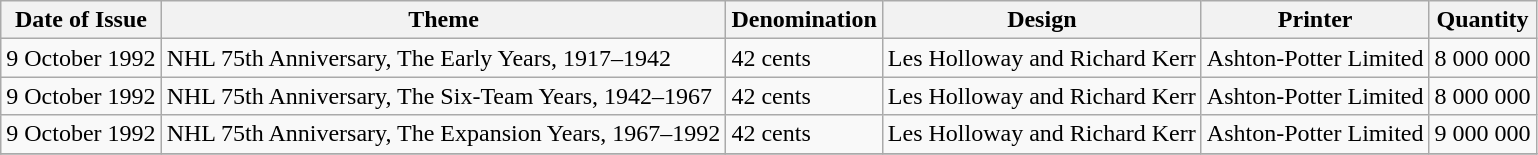<table class="wikitable sortable">
<tr>
<th>Date of Issue</th>
<th>Theme</th>
<th>Denomination</th>
<th>Design</th>
<th>Printer</th>
<th>Quantity</th>
</tr>
<tr>
<td>9 October 1992</td>
<td>NHL 75th Anniversary, The Early Years, 1917–1942</td>
<td>42 cents</td>
<td>Les Holloway and Richard Kerr</td>
<td>Ashton-Potter Limited</td>
<td>8 000 000</td>
</tr>
<tr>
<td>9 October 1992</td>
<td>NHL 75th Anniversary, The Six-Team Years, 1942–1967</td>
<td>42 cents</td>
<td>Les Holloway and Richard Kerr</td>
<td>Ashton-Potter Limited</td>
<td>8 000 000</td>
</tr>
<tr>
<td>9 October 1992</td>
<td>NHL 75th Anniversary, The Expansion Years, 1967–1992</td>
<td>42 cents</td>
<td>Les Holloway and Richard Kerr</td>
<td>Ashton-Potter Limited</td>
<td>9 000 000</td>
</tr>
<tr>
</tr>
</table>
